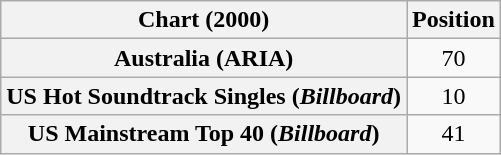<table class="wikitable sortable plainrowheaders" style="text-align:center">
<tr>
<th scope="col">Chart (2000)</th>
<th scope="col">Position</th>
</tr>
<tr>
<th scope="row">Australia (ARIA)</th>
<td>70</td>
</tr>
<tr>
<th scope="row">US Hot Soundtrack Singles (<em>Billboard</em>)</th>
<td>10</td>
</tr>
<tr>
<th scope="row">US Mainstream Top 40 (<em>Billboard</em>)</th>
<td>41</td>
</tr>
</table>
